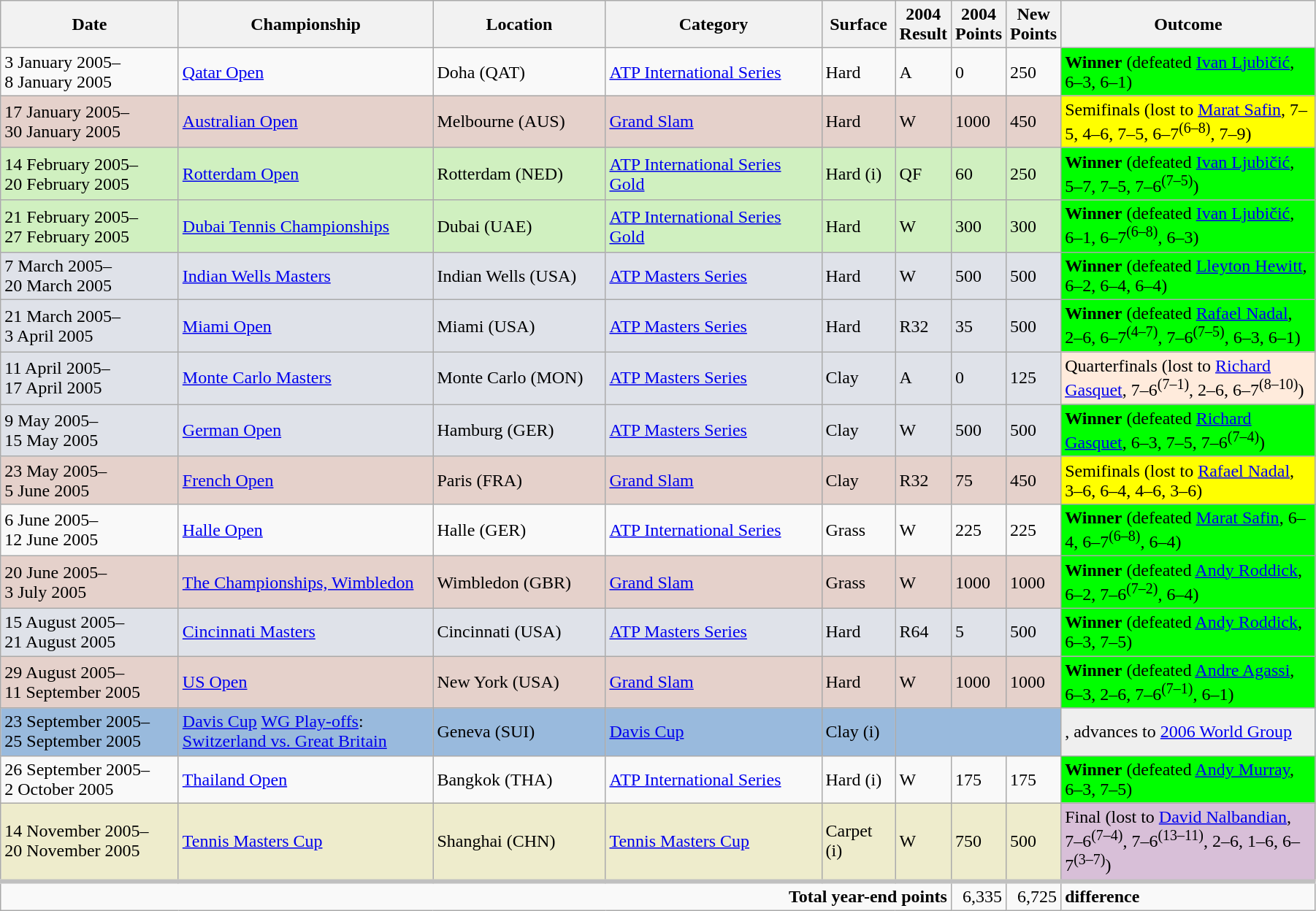<table class="wikitable">
<tr>
<th width=155>Date</th>
<th width=225>Championship</th>
<th width=150>Location</th>
<th width=190>Category</th>
<th width=60>Surface</th>
<th width=40>2004 Result</th>
<th width=40>2004 Points</th>
<th width=40>New Points</th>
<th width=225>Outcome</th>
</tr>
<tr>
<td>3 January 2005–<br>8 January 2005</td>
<td><a href='#'>Qatar Open</a></td>
<td>Doha (QAT)</td>
<td><a href='#'>ATP International Series</a></td>
<td>Hard</td>
<td>A</td>
<td>0</td>
<td>250</td>
<td style="background:lime;"><strong>Winner</strong> (defeated <a href='#'>Ivan Ljubičić</a>, 6–3, 6–1)</td>
</tr>
<tr style="background:#e5d1cb;">
<td>17 January 2005–<br>30 January 2005</td>
<td><a href='#'>Australian Open</a></td>
<td>Melbourne (AUS)</td>
<td><a href='#'>Grand Slam</a></td>
<td>Hard</td>
<td>W</td>
<td>1000</td>
<td>450</td>
<td style="background:yellow;">Semifinals (lost to <a href='#'>Marat Safin</a>, 7–5, 4–6, 7–5, 6–7<sup>(6–8)</sup>, 7–9)</td>
</tr>
<tr style="background:#d0f0c0;">
<td>14 February 2005–<br>20 February 2005</td>
<td><a href='#'>Rotterdam Open</a></td>
<td>Rotterdam (NED)</td>
<td><a href='#'>ATP International Series Gold</a></td>
<td>Hard (i)</td>
<td>QF</td>
<td>60</td>
<td>250</td>
<td style="background:lime;"><strong>Winner</strong> (defeated <a href='#'>Ivan Ljubičić</a>, 5–7, 7–5, 7–6<sup>(7–5)</sup>)</td>
</tr>
<tr style="background:#d0f0c0;">
<td>21 February 2005–<br>27 February 2005</td>
<td><a href='#'>Dubai Tennis Championships</a></td>
<td>Dubai (UAE)</td>
<td><a href='#'>ATP International Series Gold</a></td>
<td>Hard</td>
<td>W</td>
<td>300</td>
<td>300</td>
<td style="background:lime;"><strong>Winner</strong> (defeated <a href='#'>Ivan Ljubičić</a>, 6–1, 6–7<sup>(6–8)</sup>, 6–3)</td>
</tr>
<tr style="background:#dfe2e9;">
<td>7 March 2005–<br>20 March 2005</td>
<td><a href='#'>Indian Wells Masters</a></td>
<td>Indian Wells (USA)</td>
<td><a href='#'>ATP Masters Series</a></td>
<td>Hard</td>
<td>W</td>
<td>500</td>
<td>500</td>
<td style="background:lime;"><strong>Winner</strong> (defeated <a href='#'>Lleyton Hewitt</a>, 6–2, 6–4, 6–4)</td>
</tr>
<tr style="background:#dfe2e9;">
<td>21 March 2005–<br>3 April 2005</td>
<td><a href='#'>Miami Open</a></td>
<td>Miami (USA)</td>
<td><a href='#'>ATP Masters Series</a></td>
<td>Hard</td>
<td>R32</td>
<td>35</td>
<td>500</td>
<td style="background:lime;"><strong>Winner</strong> (defeated <a href='#'>Rafael Nadal</a>, 2–6, 6–7<sup>(4–7)</sup>, 7–6<sup>(7–5)</sup>, 6–3, 6–1)</td>
</tr>
<tr style="background:#dfe2e9;">
<td>11 April 2005–<br>17 April 2005</td>
<td><a href='#'>Monte Carlo Masters</a></td>
<td>Monte Carlo (MON)</td>
<td><a href='#'>ATP Masters Series</a></td>
<td>Clay</td>
<td>A</td>
<td>0</td>
<td>125</td>
<td style="background:#ffebdc;">Quarterfinals (lost to <a href='#'>Richard Gasquet</a>, 7–6<sup>(7–1)</sup>, 2–6, 6–7<sup>(8–10)</sup>)</td>
</tr>
<tr style="background:#dfe2e9;">
<td>9 May 2005–<br>15 May 2005</td>
<td><a href='#'>German Open</a></td>
<td>Hamburg (GER)</td>
<td><a href='#'>ATP Masters Series</a></td>
<td>Clay</td>
<td>W</td>
<td>500</td>
<td>500</td>
<td style="background:lime;"><strong>Winner</strong> (defeated <a href='#'>Richard Gasquet</a>, 6–3, 7–5, 7–6<sup>(7–4)</sup>)</td>
</tr>
<tr style="background:#e5d1cb;">
<td>23 May 2005–<br>5 June 2005</td>
<td><a href='#'>French Open</a></td>
<td>Paris (FRA)</td>
<td><a href='#'>Grand Slam</a></td>
<td>Clay</td>
<td>R32</td>
<td>75</td>
<td>450</td>
<td style="background:yellow;">Semifinals (lost to <a href='#'>Rafael Nadal</a>, 3–6, 6–4, 4–6, 3–6)</td>
</tr>
<tr>
<td>6 June 2005–<br>12 June 2005</td>
<td><a href='#'>Halle Open</a></td>
<td>Halle (GER)</td>
<td><a href='#'>ATP International Series</a></td>
<td>Grass</td>
<td>W</td>
<td>225</td>
<td>225</td>
<td style="background:lime;"><strong>Winner</strong> (defeated <a href='#'>Marat Safin</a>, 6–4, 6–7<sup>(6–8)</sup>, 6–4)</td>
</tr>
<tr style="background:#e5d1cb;">
<td>20 June 2005–<br>3 July 2005</td>
<td><a href='#'>The Championships, Wimbledon</a></td>
<td>Wimbledon (GBR)</td>
<td><a href='#'>Grand Slam</a></td>
<td>Grass</td>
<td>W</td>
<td>1000</td>
<td>1000</td>
<td style="background:lime;"><strong>Winner</strong> (defeated <a href='#'>Andy Roddick</a>, 6–2, 7–6<sup>(7–2)</sup>, 6–4)</td>
</tr>
<tr style="background:#dfe2e9;">
<td>15 August 2005–<br>21 August 2005</td>
<td><a href='#'>Cincinnati Masters</a></td>
<td>Cincinnati (USA)</td>
<td><a href='#'>ATP Masters Series</a></td>
<td>Hard</td>
<td>R64</td>
<td>5</td>
<td>500</td>
<td style="background:lime;"><strong>Winner</strong> (defeated <a href='#'>Andy Roddick</a>, 6–3, 7–5)</td>
</tr>
<tr style="background:#e5d1cb;">
<td>29 August 2005–<br>11 September 2005</td>
<td><a href='#'>US Open</a></td>
<td>New York (USA)</td>
<td><a href='#'>Grand Slam</a></td>
<td>Hard</td>
<td>W</td>
<td>1000</td>
<td>1000</td>
<td style="background:lime;"><strong>Winner</strong> (defeated <a href='#'>Andre Agassi</a>, 6–3, 2–6, 7–6<sup>(7–1)</sup>, 6–1)</td>
</tr>
<tr style="background:#99badd;">
<td>23 September 2005–<br>25 September 2005</td>
<td><a href='#'>Davis Cup</a> <a href='#'>WG Play-offs</a>: <br> <a href='#'>Switzerland vs. Great Britain</a></td>
<td>Geneva (SUI)</td>
<td><a href='#'>Davis Cup</a></td>
<td>Clay (i)</td>
<td colspan=3></td>
<td style="background:#efefef;">, advances to <a href='#'>2006 World Group</a></td>
</tr>
<tr>
<td>26 September 2005–<br>2 October 2005</td>
<td><a href='#'>Thailand Open</a></td>
<td>Bangkok (THA)</td>
<td><a href='#'>ATP International Series</a></td>
<td>Hard (i)</td>
<td>W</td>
<td>175</td>
<td>175</td>
<td style="background:lime;"><strong>Winner</strong> (defeated <a href='#'>Andy Murray</a>, 6–3, 7–5)</td>
</tr>
<tr style="background:#eeeccc;">
<td>14 November 2005–<br>20 November 2005</td>
<td><a href='#'>Tennis Masters Cup</a></td>
<td>Shanghai (CHN)</td>
<td><a href='#'>Tennis Masters Cup</a></td>
<td>Carpet (i)</td>
<td>W</td>
<td>750</td>
<td>500</td>
<td style="background:thistle;">Final (lost to <a href='#'>David Nalbandian</a>, 7–6<sup>(7–4)</sup>, 7–6<sup>(13–11)</sup>, 2–6, 1–6, 6–7<sup>(3–7)</sup>)</td>
</tr>
<tr style="border-top:4px solid silver;">
<td colspan="6" style="text-align:right;"><strong>Total year-end points</strong></td>
<td align=right>6,335</td>
<td align=right>6,725</td>
<td>  <strong>difference</strong></td>
</tr>
</table>
